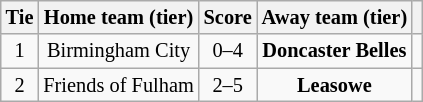<table class="wikitable" style="text-align:center; font-size:85%">
<tr>
<th>Tie</th>
<th>Home team (tier)</th>
<th>Score</th>
<th>Away team (tier)</th>
<th></th>
</tr>
<tr>
<td align="center">1</td>
<td>Birmingham City</td>
<td align="center">0–4</td>
<td><strong>Doncaster Belles</strong></td>
<td></td>
</tr>
<tr>
<td align="center">2</td>
<td>Friends of Fulham</td>
<td align="center">2–5</td>
<td><strong>Leasowe</strong></td>
<td></td>
</tr>
</table>
